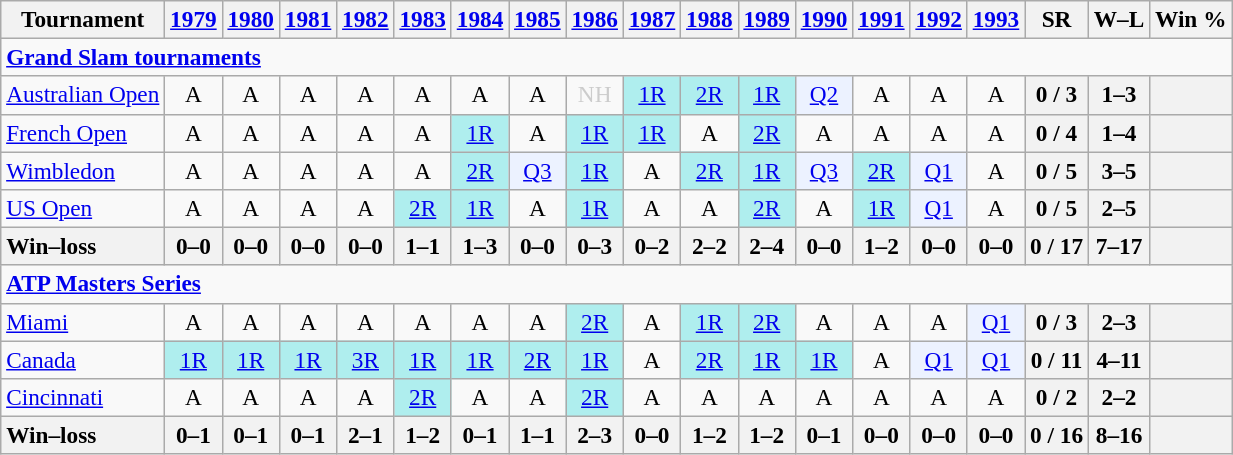<table class=wikitable style=text-align:center;font-size:97%>
<tr>
<th>Tournament</th>
<th><a href='#'>1979</a></th>
<th><a href='#'>1980</a></th>
<th><a href='#'>1981</a></th>
<th><a href='#'>1982</a></th>
<th><a href='#'>1983</a></th>
<th><a href='#'>1984</a></th>
<th><a href='#'>1985</a></th>
<th><a href='#'>1986</a></th>
<th><a href='#'>1987</a></th>
<th><a href='#'>1988</a></th>
<th><a href='#'>1989</a></th>
<th><a href='#'>1990</a></th>
<th><a href='#'>1991</a></th>
<th><a href='#'>1992</a></th>
<th><a href='#'>1993</a></th>
<th>SR</th>
<th>W–L</th>
<th>Win %</th>
</tr>
<tr>
<td colspan=23 align=left><strong><a href='#'>Grand Slam tournaments</a></strong></td>
</tr>
<tr>
<td align=left><a href='#'>Australian Open</a></td>
<td>A</td>
<td>A</td>
<td>A</td>
<td>A</td>
<td>A</td>
<td>A</td>
<td>A</td>
<td colspan=1 style=color:#cccccc>NH</td>
<td bgcolor=afeeee><a href='#'>1R</a></td>
<td bgcolor=afeeee><a href='#'>2R</a></td>
<td bgcolor=afeeee><a href='#'>1R</a></td>
<td bgcolor=ecf2ff><a href='#'>Q2</a></td>
<td>A</td>
<td>A</td>
<td>A</td>
<th>0 / 3</th>
<th>1–3</th>
<th></th>
</tr>
<tr>
<td align=left><a href='#'>French Open</a></td>
<td>A</td>
<td>A</td>
<td>A</td>
<td>A</td>
<td>A</td>
<td bgcolor=afeeee><a href='#'>1R</a></td>
<td>A</td>
<td bgcolor=afeeee><a href='#'>1R</a></td>
<td bgcolor=afeeee><a href='#'>1R</a></td>
<td>A</td>
<td bgcolor=afeeee><a href='#'>2R</a></td>
<td>A</td>
<td>A</td>
<td>A</td>
<td>A</td>
<th>0 / 4</th>
<th>1–4</th>
<th></th>
</tr>
<tr>
<td align=left><a href='#'>Wimbledon</a></td>
<td>A</td>
<td>A</td>
<td>A</td>
<td>A</td>
<td>A</td>
<td bgcolor=afeeee><a href='#'>2R</a></td>
<td bgcolor=ecf2ff><a href='#'>Q3</a></td>
<td bgcolor=afeeee><a href='#'>1R</a></td>
<td>A</td>
<td bgcolor=afeeee><a href='#'>2R</a></td>
<td bgcolor=afeeee><a href='#'>1R</a></td>
<td bgcolor=ecf2ff><a href='#'>Q3</a></td>
<td bgcolor=afeeee><a href='#'>2R</a></td>
<td bgcolor=ecf2ff><a href='#'>Q1</a></td>
<td>A</td>
<th>0 / 5</th>
<th>3–5</th>
<th></th>
</tr>
<tr>
<td align=left><a href='#'>US Open</a></td>
<td>A</td>
<td>A</td>
<td>A</td>
<td>A</td>
<td bgcolor=afeeee><a href='#'>2R</a></td>
<td bgcolor=afeeee><a href='#'>1R</a></td>
<td>A</td>
<td bgcolor=afeeee><a href='#'>1R</a></td>
<td>A</td>
<td>A</td>
<td bgcolor=afeeee><a href='#'>2R</a></td>
<td>A</td>
<td bgcolor=afeeee><a href='#'>1R</a></td>
<td bgcolor=ecf2ff><a href='#'>Q1</a></td>
<td>A</td>
<th>0 / 5</th>
<th>2–5</th>
<th></th>
</tr>
<tr>
<th style=text-align:left>Win–loss</th>
<th>0–0</th>
<th>0–0</th>
<th>0–0</th>
<th>0–0</th>
<th>1–1</th>
<th>1–3</th>
<th>0–0</th>
<th>0–3</th>
<th>0–2</th>
<th>2–2</th>
<th>2–4</th>
<th>0–0</th>
<th>1–2</th>
<th>0–0</th>
<th>0–0</th>
<th>0 / 17</th>
<th>7–17</th>
<th></th>
</tr>
<tr>
<td colspan=23 align=left><strong><a href='#'>ATP Masters Series</a></strong></td>
</tr>
<tr>
<td align=left><a href='#'>Miami</a></td>
<td>A</td>
<td>A</td>
<td>A</td>
<td>A</td>
<td>A</td>
<td>A</td>
<td>A</td>
<td bgcolor=afeeee><a href='#'>2R</a></td>
<td>A</td>
<td bgcolor=afeeee><a href='#'>1R</a></td>
<td bgcolor=afeeee><a href='#'>2R</a></td>
<td>A</td>
<td>A</td>
<td>A</td>
<td bgcolor=ecf2ff><a href='#'>Q1</a></td>
<th>0 / 3</th>
<th>2–3</th>
<th></th>
</tr>
<tr>
<td align=left><a href='#'>Canada</a></td>
<td bgcolor=afeeee><a href='#'>1R</a></td>
<td bgcolor=afeeee><a href='#'>1R</a></td>
<td bgcolor=afeeee><a href='#'>1R</a></td>
<td bgcolor=afeeee><a href='#'>3R</a></td>
<td bgcolor=afeeee><a href='#'>1R</a></td>
<td bgcolor=afeeee><a href='#'>1R</a></td>
<td bgcolor=afeeee><a href='#'>2R</a></td>
<td bgcolor=afeeee><a href='#'>1R</a></td>
<td>A</td>
<td bgcolor=afeeee><a href='#'>2R</a></td>
<td bgcolor=afeeee><a href='#'>1R</a></td>
<td bgcolor=afeeee><a href='#'>1R</a></td>
<td>A</td>
<td bgcolor=ecf2ff><a href='#'>Q1</a></td>
<td bgcolor=ecf2ff><a href='#'>Q1</a></td>
<th>0 / 11</th>
<th>4–11</th>
<th></th>
</tr>
<tr>
<td align=left><a href='#'>Cincinnati</a></td>
<td>A</td>
<td>A</td>
<td>A</td>
<td>A</td>
<td bgcolor=afeeee><a href='#'>2R</a></td>
<td>A</td>
<td>A</td>
<td bgcolor=afeeee><a href='#'>2R</a></td>
<td>A</td>
<td>A</td>
<td>A</td>
<td>A</td>
<td>A</td>
<td>A</td>
<td>A</td>
<th>0 / 2</th>
<th>2–2</th>
<th></th>
</tr>
<tr>
<th style=text-align:left>Win–loss</th>
<th>0–1</th>
<th>0–1</th>
<th>0–1</th>
<th>2–1</th>
<th>1–2</th>
<th>0–1</th>
<th>1–1</th>
<th>2–3</th>
<th>0–0</th>
<th>1–2</th>
<th>1–2</th>
<th>0–1</th>
<th>0–0</th>
<th>0–0</th>
<th>0–0</th>
<th>0 / 16</th>
<th>8–16</th>
<th></th>
</tr>
</table>
